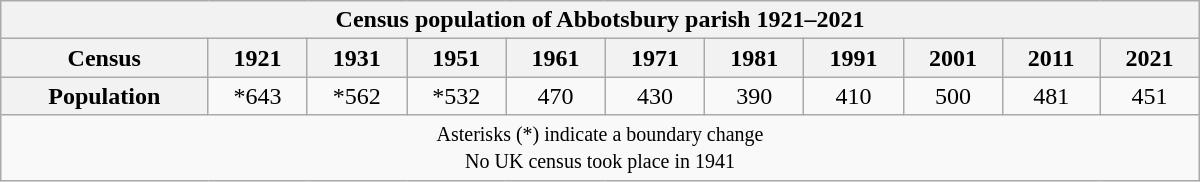<table class="wikitable" style="width:800px;">
<tr>
<th colspan="15">Census population of Abbotsbury parish 1921–2021</th>
</tr>
<tr style="text-align:center;">
<th style="color:height:15px;">Census</th>
<th>1921</th>
<th>1931</th>
<th>1951</th>
<th>1961</th>
<th>1971</th>
<th>1981</th>
<th>1991</th>
<th>2001</th>
<th>2011</th>
<th>2021</th>
</tr>
<tr style="text-align:center;">
<th style="height:15px;">Population</th>
<td>*643</td>
<td>*562</td>
<td>*532</td>
<td>470</td>
<td>430</td>
<td>390</td>
<td>410</td>
<td>500</td>
<td>481</td>
<td>451</td>
</tr>
<tr style="text-align:center;">
<td colspan="15"><small>Asterisks (*) indicate a boundary change</small><br><small>No UK census took place in 1941</small></td>
</tr>
</table>
